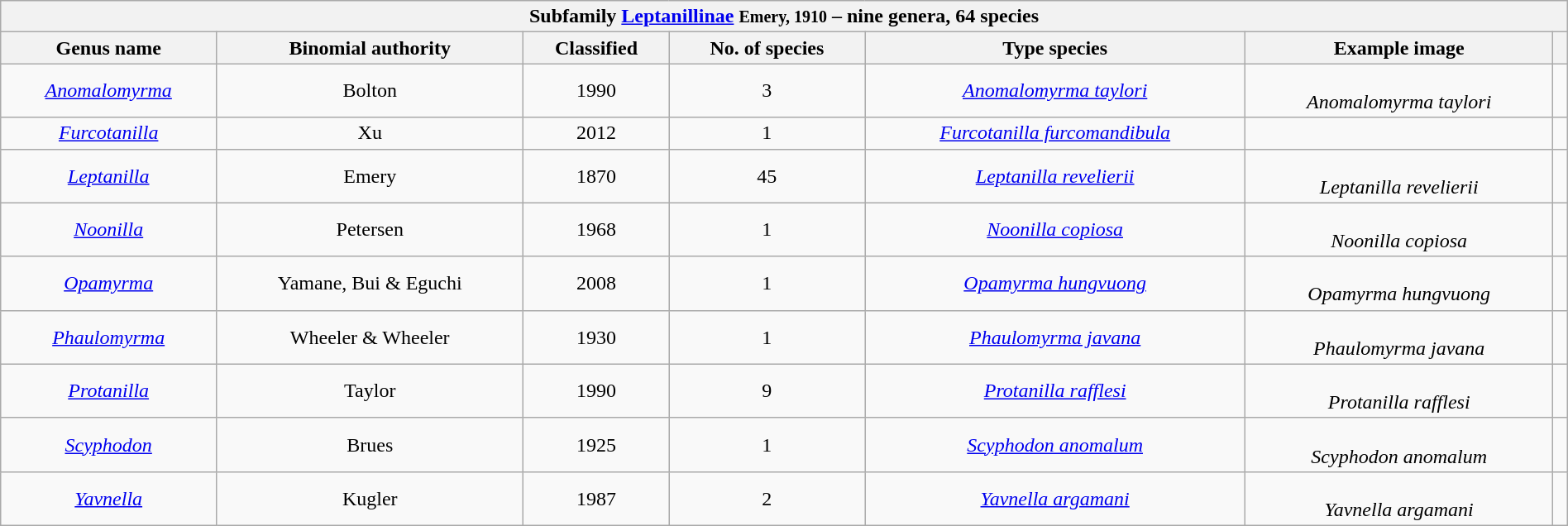<table class="wikitable sortable" style="width:100%;text-align:center">
<tr>
<th colspan="100%" align="center" bgcolor=#d3d3a4>Subfamily <a href='#'>Leptanillinae</a> <small>Emery, 1910</small> – nine genera, 64 species</th>
</tr>
<tr>
<th>Genus name</th>
<th>Binomial authority</th>
<th>Classified</th>
<th>No. of species</th>
<th>Type species</th>
<th class="unsortable">Example image</th>
<th class="unsortable"></th>
</tr>
<tr>
<td><em><a href='#'>Anomalomyrma</a></em></td>
<td>Bolton</td>
<td>1990</td>
<td>3</td>
<td><em><a href='#'>Anomalomyrma taylori</a></em></td>
<td><br><em>Anomalomyrma taylori</em></td>
<td></td>
</tr>
<tr>
<td><em><a href='#'>Furcotanilla</a></em></td>
<td>Xu</td>
<td>2012</td>
<td>1</td>
<td><em><a href='#'>Furcotanilla furcomandibula</a></em></td>
<td></td>
<td></td>
</tr>
<tr>
<td><em><a href='#'>Leptanilla</a></em></td>
<td>Emery</td>
<td>1870</td>
<td>45</td>
<td><em><a href='#'>Leptanilla revelierii</a></em></td>
<td><br><em>Leptanilla revelierii</em></td>
<td></td>
</tr>
<tr>
<td><em><a href='#'>Noonilla</a></em></td>
<td>Petersen</td>
<td>1968</td>
<td>1</td>
<td><em><a href='#'>Noonilla copiosa</a></em></td>
<td><br><em>Noonilla copiosa</em></td>
<td></td>
</tr>
<tr>
<td><em><a href='#'>Opamyrma</a></em></td>
<td>Yamane, Bui & Eguchi</td>
<td>2008</td>
<td>1</td>
<td><em><a href='#'>Opamyrma hungvuong</a></em></td>
<td><br><em>Opamyrma hungvuong</em></td>
<td></td>
</tr>
<tr>
<td><em><a href='#'>Phaulomyrma</a></em></td>
<td>Wheeler & Wheeler</td>
<td>1930</td>
<td>1</td>
<td><em><a href='#'>Phaulomyrma javana</a></em></td>
<td><br><em>Phaulomyrma javana</em></td>
<td></td>
</tr>
<tr>
<td><em><a href='#'>Protanilla</a></em></td>
<td>Taylor</td>
<td>1990</td>
<td>9</td>
<td><em><a href='#'>Protanilla rafflesi</a></em></td>
<td><br><em>Protanilla rafflesi</em></td>
<td></td>
</tr>
<tr>
<td><em><a href='#'>Scyphodon</a></em></td>
<td>Brues</td>
<td>1925</td>
<td>1</td>
<td><em><a href='#'>Scyphodon anomalum</a></em></td>
<td><br><em>Scyphodon anomalum</em></td>
<td></td>
</tr>
<tr>
<td><em><a href='#'>Yavnella</a></em></td>
<td>Kugler</td>
<td>1987</td>
<td>2</td>
<td><em><a href='#'>Yavnella argamani</a></em></td>
<td><br><em>Yavnella argamani</em></td>
<td></td>
</tr>
</table>
